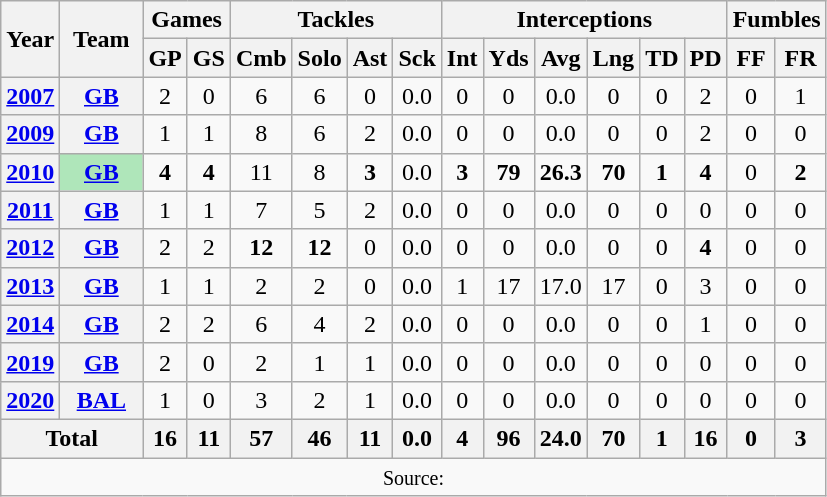<table class="wikitable" style="text-align: center;">
<tr>
<th rowspan="2">Year</th>
<th rowspan="2">Team</th>
<th colspan="2">Games</th>
<th colspan="4">Tackles</th>
<th colspan="6">Interceptions</th>
<th colspan="2">Fumbles</th>
</tr>
<tr>
<th>GP</th>
<th>GS</th>
<th>Cmb</th>
<th>Solo</th>
<th>Ast</th>
<th>Sck</th>
<th>Int</th>
<th>Yds</th>
<th>Avg</th>
<th>Lng</th>
<th>TD</th>
<th>PD</th>
<th>FF</th>
<th>FR</th>
</tr>
<tr>
<th><a href='#'>2007</a></th>
<th><a href='#'>GB</a></th>
<td>2</td>
<td>0</td>
<td>6</td>
<td>6</td>
<td>0</td>
<td>0.0</td>
<td>0</td>
<td>0</td>
<td>0.0</td>
<td>0</td>
<td>0</td>
<td>2</td>
<td>0</td>
<td>1</td>
</tr>
<tr>
<th><a href='#'>2009</a></th>
<th><a href='#'>GB</a></th>
<td>1</td>
<td>1</td>
<td>8</td>
<td>6</td>
<td>2</td>
<td>0.0</td>
<td>0</td>
<td>0</td>
<td>0.0</td>
<td>0</td>
<td>0</td>
<td>2</td>
<td>0</td>
<td>0</td>
</tr>
<tr>
<th><a href='#'>2010</a></th>
<th style="background:#afe6ba; width:3em;"><a href='#'>GB</a></th>
<td><strong>4</strong></td>
<td><strong>4</strong></td>
<td>11</td>
<td>8</td>
<td><strong>3</strong></td>
<td>0.0</td>
<td><strong>3</strong></td>
<td><strong>79</strong></td>
<td><strong>26.3</strong></td>
<td><strong>70</strong></td>
<td><strong>1</strong></td>
<td><strong>4</strong></td>
<td>0</td>
<td><strong>2</strong></td>
</tr>
<tr>
<th><a href='#'>2011</a></th>
<th><a href='#'>GB</a></th>
<td>1</td>
<td>1</td>
<td>7</td>
<td>5</td>
<td>2</td>
<td>0.0</td>
<td>0</td>
<td>0</td>
<td>0.0</td>
<td>0</td>
<td>0</td>
<td>0</td>
<td>0</td>
<td>0</td>
</tr>
<tr>
<th><a href='#'>2012</a></th>
<th><a href='#'>GB</a></th>
<td>2</td>
<td>2</td>
<td><strong>12</strong></td>
<td><strong>12</strong></td>
<td>0</td>
<td>0.0</td>
<td>0</td>
<td>0</td>
<td>0.0</td>
<td>0</td>
<td>0</td>
<td><strong>4</strong></td>
<td>0</td>
<td>0</td>
</tr>
<tr>
<th><a href='#'>2013</a></th>
<th><a href='#'>GB</a></th>
<td>1</td>
<td>1</td>
<td>2</td>
<td>2</td>
<td>0</td>
<td>0.0</td>
<td>1</td>
<td>17</td>
<td>17.0</td>
<td>17</td>
<td>0</td>
<td>3</td>
<td>0</td>
<td>0</td>
</tr>
<tr>
<th><a href='#'>2014</a></th>
<th><a href='#'>GB</a></th>
<td>2</td>
<td>2</td>
<td>6</td>
<td>4</td>
<td>2</td>
<td>0.0</td>
<td>0</td>
<td>0</td>
<td>0.0</td>
<td>0</td>
<td>0</td>
<td>1</td>
<td>0</td>
<td>0</td>
</tr>
<tr>
<th><a href='#'>2019</a></th>
<th><a href='#'>GB</a></th>
<td>2</td>
<td>0</td>
<td>2</td>
<td>1</td>
<td>1</td>
<td>0.0</td>
<td>0</td>
<td>0</td>
<td>0.0</td>
<td>0</td>
<td>0</td>
<td>0</td>
<td>0</td>
<td>0</td>
</tr>
<tr>
<th><a href='#'>2020</a></th>
<th><a href='#'>BAL</a></th>
<td>1</td>
<td>0</td>
<td>3</td>
<td>2</td>
<td>1</td>
<td>0.0</td>
<td>0</td>
<td>0</td>
<td>0.0</td>
<td>0</td>
<td>0</td>
<td>0</td>
<td>0</td>
<td>0</td>
</tr>
<tr>
<th colspan="2">Total</th>
<th>16</th>
<th>11</th>
<th>57</th>
<th>46</th>
<th>11</th>
<th>0.0</th>
<th>4</th>
<th>96</th>
<th>24.0</th>
<th>70</th>
<th>1</th>
<th>16</th>
<th>0</th>
<th>3</th>
</tr>
<tr>
<td colspan="17"><small>Source: </small></td>
</tr>
</table>
